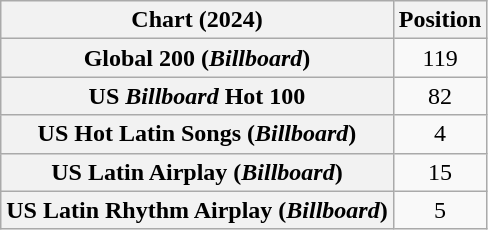<table class="wikitable sortable plainrowheaders" style="text-align:center">
<tr>
<th scope="col">Chart (2024)</th>
<th scope="col">Position</th>
</tr>
<tr>
<th scope="row">Global 200 (<em>Billboard</em>)</th>
<td>119</td>
</tr>
<tr>
<th scope="row">US <em>Billboard</em> Hot 100</th>
<td>82</td>
</tr>
<tr>
<th scope="row">US Hot Latin Songs (<em>Billboard</em>)</th>
<td>4</td>
</tr>
<tr>
<th scope="row">US Latin Airplay (<em>Billboard</em>)</th>
<td>15</td>
</tr>
<tr>
<th scope="row">US Latin Rhythm Airplay (<em>Billboard</em>)</th>
<td>5</td>
</tr>
</table>
